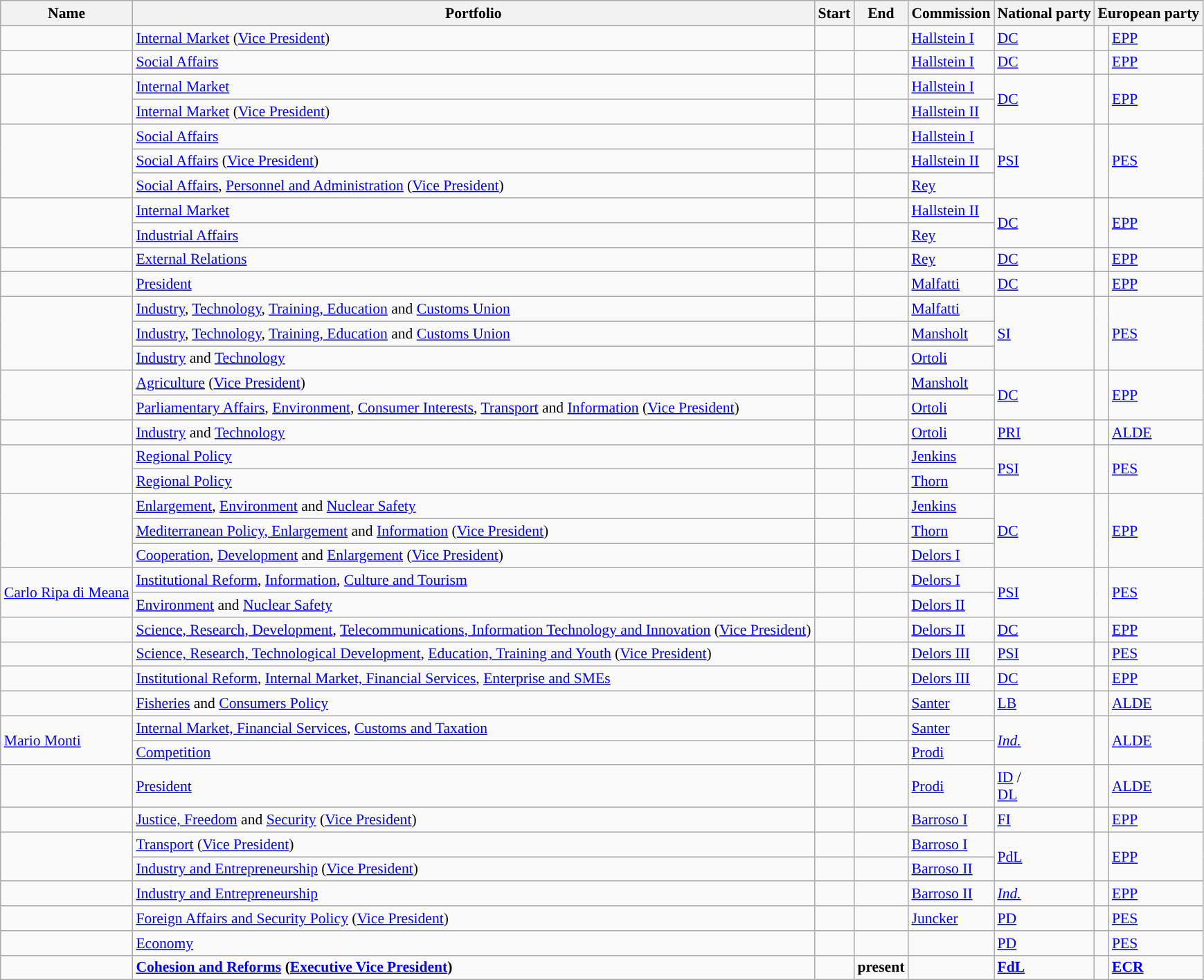<table class="wikitable sortable" style="font-size: 90%;">
<tr>
<th>Name</th>
<th>Portfolio</th>
<th>Start</th>
<th>End</th>
<th>Commission</th>
<th>National party</th>
<th colspan=2>European party</th>
</tr>
<tr>
<td></td>
<td><a href='#'>Internal Market</a> (<a href='#'>Vice President</a>)</td>
<td></td>
<td></td>
<td><a href='#'>Hallstein I</a></td>
<td><a href='#'>DC</a></td>
<td style="background:"></td>
<td><a href='#'>EPP</a></td>
</tr>
<tr>
<td></td>
<td><a href='#'>Social Affairs</a></td>
<td></td>
<td></td>
<td><a href='#'>Hallstein I</a></td>
<td><a href='#'>DC</a></td>
<td style="background:"></td>
<td><a href='#'>EPP</a></td>
</tr>
<tr>
<td rowspan=2></td>
<td><a href='#'>Internal Market</a></td>
<td></td>
<td></td>
<td><a href='#'>Hallstein I</a></td>
<td rowspan=2><a href='#'>DC</a></td>
<td rowspan=2 style="background:"></td>
<td rowspan=2><a href='#'>EPP</a></td>
</tr>
<tr>
<td><a href='#'>Internal Market</a> (<a href='#'>Vice President</a>)</td>
<td></td>
<td></td>
<td><a href='#'>Hallstein II</a></td>
</tr>
<tr>
<td rowspan=3></td>
<td><a href='#'>Social Affairs</a></td>
<td></td>
<td></td>
<td><a href='#'>Hallstein I</a></td>
<td rowspan=3><a href='#'>PSI</a></td>
<td rowspan=3 style="background:"></td>
<td rowspan=3><a href='#'>PES</a></td>
</tr>
<tr>
<td><a href='#'>Social Affairs</a> (<a href='#'>Vice President</a>)</td>
<td></td>
<td></td>
<td><a href='#'>Hallstein II</a></td>
</tr>
<tr>
<td><a href='#'>Social Affairs</a>, <a href='#'>Personnel and Administration</a> (<a href='#'>Vice President</a>)</td>
<td></td>
<td></td>
<td><a href='#'>Rey</a></td>
</tr>
<tr>
<td rowspan=2></td>
<td><a href='#'>Internal Market</a></td>
<td></td>
<td></td>
<td><a href='#'>Hallstein II</a></td>
<td rowspan=2><a href='#'>DC</a></td>
<td rowspan=2 style="background:"></td>
<td rowspan=2><a href='#'>EPP</a></td>
</tr>
<tr>
<td><a href='#'>Industrial Affairs</a></td>
<td></td>
<td></td>
<td><a href='#'>Rey</a></td>
</tr>
<tr>
<td></td>
<td><a href='#'>External Relations</a></td>
<td></td>
<td></td>
<td><a href='#'>Rey</a></td>
<td><a href='#'>DC</a></td>
<td style="background:"></td>
<td><a href='#'>EPP</a></td>
</tr>
<tr>
<td></td>
<td><a href='#'>President</a></td>
<td></td>
<td></td>
<td><a href='#'>Malfatti</a></td>
<td><a href='#'>DC</a></td>
<td style="background:"></td>
<td><a href='#'>EPP</a></td>
</tr>
<tr>
<td rowspan=3></td>
<td><a href='#'>Industry</a>, <a href='#'>Technology</a>, <a href='#'>Training, Education</a> and <a href='#'>Customs Union</a></td>
<td></td>
<td></td>
<td><a href='#'>Malfatti</a></td>
<td rowspan=3><a href='#'>SI</a></td>
<td rowspan=3 style="background:"></td>
<td rowspan=3><a href='#'>PES</a></td>
</tr>
<tr>
<td><a href='#'>Industry</a>, <a href='#'>Technology</a>, <a href='#'>Training, Education</a> and <a href='#'>Customs Union</a></td>
<td></td>
<td></td>
<td><a href='#'>Mansholt</a></td>
</tr>
<tr>
<td><a href='#'>Industry</a> and <a href='#'>Technology</a></td>
<td></td>
<td></td>
<td><a href='#'>Ortoli</a></td>
</tr>
<tr>
<td rowspan=2></td>
<td><a href='#'>Agriculture</a> (<a href='#'>Vice President</a>)</td>
<td></td>
<td></td>
<td><a href='#'>Mansholt</a></td>
<td rowspan=2><a href='#'>DC</a></td>
<td rowspan=2 style="background:"></td>
<td rowspan=2><a href='#'>EPP</a></td>
</tr>
<tr>
<td><a href='#'>Parliamentary Affairs</a>, <a href='#'>Environment</a>, <a href='#'>Consumer Interests</a>, <a href='#'>Transport</a> and <a href='#'>Information</a> (<a href='#'>Vice President</a>)</td>
<td></td>
<td></td>
<td><a href='#'>Ortoli</a></td>
</tr>
<tr>
<td></td>
<td><a href='#'>Industry</a> and <a href='#'>Technology</a></td>
<td></td>
<td></td>
<td><a href='#'>Ortoli</a></td>
<td><a href='#'>PRI</a></td>
<td style="background:"></td>
<td><a href='#'>ALDE</a></td>
</tr>
<tr>
<td rowspan=2></td>
<td><a href='#'>Regional Policy</a></td>
<td></td>
<td></td>
<td><a href='#'>Jenkins</a></td>
<td rowspan=2><a href='#'>PSI</a></td>
<td rowspan=2 style="background:"></td>
<td rowspan=2><a href='#'>PES</a></td>
</tr>
<tr>
<td><a href='#'>Regional Policy</a></td>
<td></td>
<td></td>
<td><a href='#'>Thorn</a></td>
</tr>
<tr>
<td rowspan=3></td>
<td><a href='#'>Enlargement</a>, <a href='#'>Environment</a> and <a href='#'>Nuclear Safety</a></td>
<td></td>
<td></td>
<td><a href='#'>Jenkins</a></td>
<td rowspan=3><a href='#'>DC</a></td>
<td rowspan=3 style="background:"></td>
<td rowspan=3><a href='#'>EPP</a></td>
</tr>
<tr>
<td><a href='#'>Mediterranean Policy, Enlargement</a> and <a href='#'>Information</a> (<a href='#'>Vice President</a>)</td>
<td></td>
<td></td>
<td><a href='#'>Thorn</a></td>
</tr>
<tr>
<td><a href='#'>Cooperation</a>, <a href='#'>Development</a> and <a href='#'>Enlargement</a> (<a href='#'>Vice President</a>)</td>
<td></td>
<td></td>
<td><a href='#'>Delors I</a></td>
</tr>
<tr>
<td rowspan=2><a href='#'>Carlo Ripa di Meana</a></td>
<td><a href='#'>Institutional Reform</a>, <a href='#'>Information</a>, <a href='#'>Culture and Tourism</a></td>
<td></td>
<td></td>
<td><a href='#'>Delors I</a></td>
<td rowspan=2><a href='#'>PSI</a></td>
<td rowspan=2 style="background:"></td>
<td rowspan=2><a href='#'>PES</a></td>
</tr>
<tr>
<td><a href='#'>Environment</a> and <a href='#'>Nuclear Safety</a></td>
<td></td>
<td></td>
<td><a href='#'>Delors II</a></td>
</tr>
<tr>
<td></td>
<td><a href='#'>Science, Research, Development</a>, <a href='#'>Telecommunications, Information Technology and Innovation</a> (<a href='#'>Vice President</a>)</td>
<td></td>
<td></td>
<td><a href='#'>Delors II</a></td>
<td><a href='#'>DC</a></td>
<td style="background:"></td>
<td><a href='#'>EPP</a></td>
</tr>
<tr>
<td></td>
<td><a href='#'>Science, Research, Technological Development</a>, <a href='#'>Education, Training and Youth</a> (<a href='#'>Vice President</a>)</td>
<td></td>
<td></td>
<td><a href='#'>Delors III</a></td>
<td><a href='#'>PSI</a></td>
<td style="background:"></td>
<td><a href='#'>PES</a></td>
</tr>
<tr>
<td></td>
<td><a href='#'>Institutional Reform</a>, <a href='#'>Internal Market, Financial Services</a>, <a href='#'>Enterprise and SMEs</a></td>
<td></td>
<td></td>
<td><a href='#'>Delors III</a></td>
<td><a href='#'>DC</a></td>
<td style="background:"></td>
<td><a href='#'>EPP</a></td>
</tr>
<tr>
<td></td>
<td><a href='#'>Fisheries</a> and <a href='#'>Consumers Policy</a></td>
<td></td>
<td></td>
<td><a href='#'>Santer</a></td>
<td><a href='#'>LB</a></td>
<td style="background:"></td>
<td><a href='#'>ALDE</a></td>
</tr>
<tr>
<td rowspan=2><a href='#'>Mario Monti</a></td>
<td><a href='#'>Internal Market, Financial Services</a>, <a href='#'>Customs and Taxation</a></td>
<td></td>
<td></td>
<td><a href='#'>Santer</a></td>
<td rowspan=2><em><a href='#'>Ind.</a></em></td>
<td rowspan=2 style="background:"></td>
<td rowspan=2><a href='#'>ALDE</a></td>
</tr>
<tr>
<td><a href='#'>Competition</a></td>
<td></td>
<td></td>
<td><a href='#'>Prodi</a></td>
</tr>
<tr>
<td></td>
<td><a href='#'>President</a></td>
<td></td>
<td></td>
<td><a href='#'>Prodi</a></td>
<td><a href='#'>ID</a> /<br><a href='#'>DL</a></td>
<td style="background:"></td>
<td><a href='#'>ALDE</a></td>
</tr>
<tr>
<td></td>
<td><a href='#'>Justice, Freedom</a> and <a href='#'>Security</a> (<a href='#'>Vice President</a>)</td>
<td></td>
<td></td>
<td><a href='#'>Barroso I</a></td>
<td><a href='#'>FI</a></td>
<td style="background:"></td>
<td><a href='#'>EPP</a></td>
</tr>
<tr>
<td rowspan=2></td>
<td><a href='#'>Transport</a> (<a href='#'>Vice President</a>)</td>
<td></td>
<td></td>
<td><a href='#'>Barroso I</a></td>
<td rowspan=2><a href='#'>PdL</a></td>
<td rowspan=2 style="background:"></td>
<td rowspan=2><a href='#'>EPP</a></td>
</tr>
<tr>
<td><a href='#'>Industry and Entrepreneurship</a> (<a href='#'>Vice President</a>)</td>
<td></td>
<td></td>
<td><a href='#'>Barroso II</a></td>
</tr>
<tr>
<td></td>
<td><a href='#'>Industry and Entrepreneurship</a></td>
<td></td>
<td></td>
<td><a href='#'>Barroso II</a></td>
<td><em><a href='#'>Ind.</a></em></td>
<td style="background:"></td>
<td><a href='#'>EPP</a></td>
</tr>
<tr>
<td></td>
<td><a href='#'>Foreign Affairs and Security Policy</a> (<a href='#'>Vice President</a>)</td>
<td></td>
<td></td>
<td><a href='#'>Juncker</a></td>
<td><a href='#'>PD</a></td>
<td style="background:"></td>
<td><a href='#'>PES</a></td>
</tr>
<tr>
<td></td>
<td><a href='#'>Economy</a></td>
<td></td>
<td></td>
<td></td>
<td><a href='#'>PD</a></td>
<td style="background:"></td>
<td><a href='#'>PES</a></td>
</tr>
<tr>
<td><strong></strong></td>
<td><strong><a href='#'>Cohesion and Reforms</a> (<a href='#'>Executive Vice President</a>)</strong></td>
<td><strong></strong></td>
<td><strong>present</strong></td>
<td><strong></strong></td>
<td><strong><a href='#'>FdL</a></strong></td>
<td style="background:"></td>
<td><strong><a href='#'>ECR</a></strong></td>
</tr>
</table>
